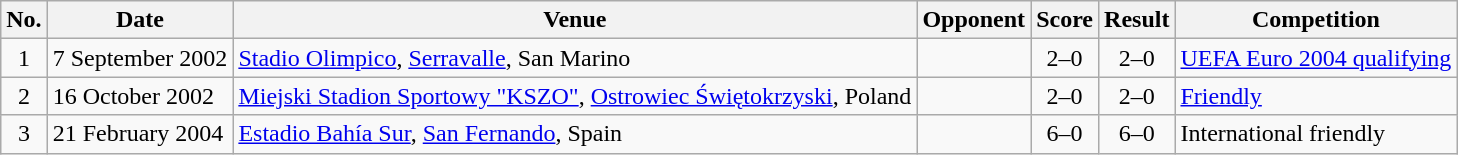<table class="wikitable sortable">
<tr>
<th scope="col">No.</th>
<th scope="col">Date</th>
<th scope="col">Venue</th>
<th scope="col">Opponent</th>
<th scope="col">Score</th>
<th scope="col">Result</th>
<th scope="col">Competition</th>
</tr>
<tr>
<td align="center">1</td>
<td>7 September 2002</td>
<td><a href='#'>Stadio Olimpico</a>, <a href='#'>Serravalle</a>, San Marino</td>
<td></td>
<td align="center">2–0</td>
<td align="center">2–0</td>
<td><a href='#'>UEFA Euro 2004 qualifying</a></td>
</tr>
<tr>
<td align="center">2</td>
<td>16 October 2002</td>
<td><a href='#'>Miejski Stadion Sportowy "KSZO"</a>, <a href='#'>Ostrowiec Świętokrzyski</a>, Poland</td>
<td></td>
<td align="center">2–0</td>
<td align="center">2–0</td>
<td><a href='#'>Friendly</a></td>
</tr>
<tr>
<td align="center">3</td>
<td>21 February 2004</td>
<td><a href='#'>Estadio Bahía Sur</a>, <a href='#'>San Fernando</a>, Spain</td>
<td></td>
<td align="center">6–0</td>
<td align="center">6–0</td>
<td>International friendly</td>
</tr>
</table>
